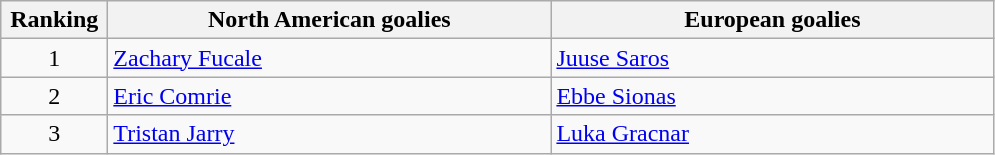<table class="wikitable">
<tr>
<th style="width:4em;">Ranking</th>
<th style="width:18em;">North American goalies</th>
<th style="width:18em;">European goalies</th>
</tr>
<tr>
<td style="text-align:center;">1</td>
<td> <a href='#'>Zachary Fucale</a></td>
<td> <a href='#'>Juuse Saros</a></td>
</tr>
<tr>
<td style="text-align:center;">2</td>
<td> <a href='#'>Eric Comrie</a></td>
<td> <a href='#'>Ebbe Sionas</a></td>
</tr>
<tr>
<td style="text-align:center;">3</td>
<td> <a href='#'>Tristan Jarry</a></td>
<td> <a href='#'>Luka Gracnar</a></td>
</tr>
</table>
